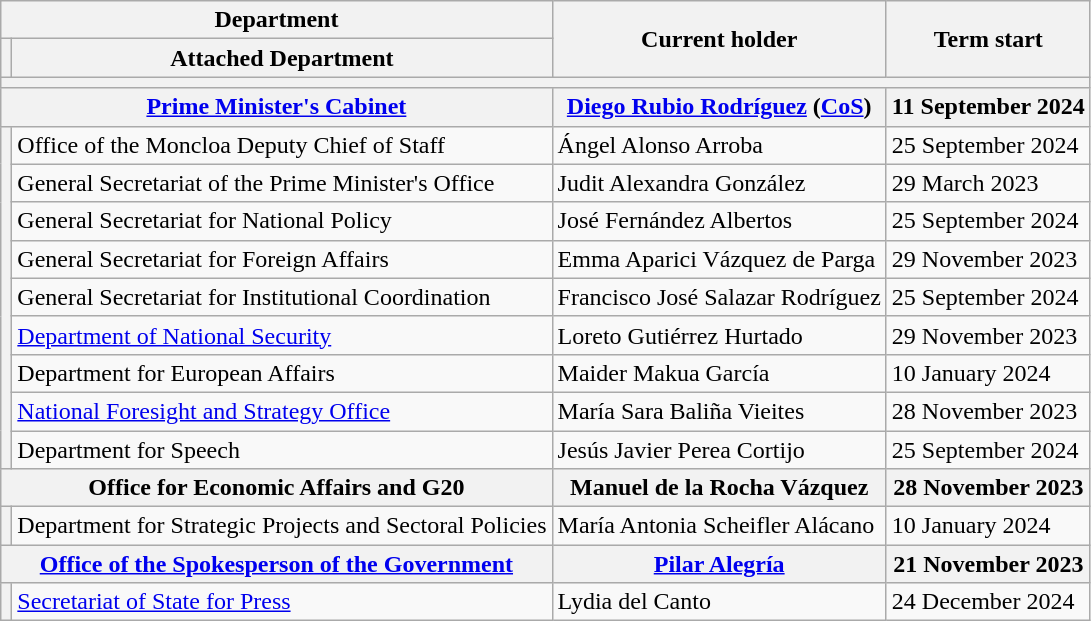<table class=wikitable>
<tr>
<th colspan=2>Department</th>
<th rowspan=2>Current holder</th>
<th rowspan=2>Term start</th>
</tr>
<tr>
<th></th>
<th>Attached Department</th>
</tr>
<tr>
<th colspan="4"></th>
</tr>
<tr>
<th colspan=2><a href='#'>Prime Minister's Cabinet</a></th>
<th><a href='#'>Diego Rubio Rodríguez</a> (<a href='#'>CoS</a>)</th>
<th>11 September 2024</th>
</tr>
<tr>
<th rowspan="9"></th>
<td>Office of the Moncloa Deputy Chief of Staff</td>
<td>Ángel Alonso Arroba</td>
<td>25 September 2024</td>
</tr>
<tr>
<td>General Secretariat of the Prime Minister's Office</td>
<td>Judit Alexandra González</td>
<td>29 March 2023</td>
</tr>
<tr>
<td>General Secretariat for National Policy</td>
<td>José Fernández Albertos</td>
<td>25 September 2024</td>
</tr>
<tr>
<td>General Secretariat for Foreign Affairs</td>
<td>Emma Aparici Vázquez de Parga</td>
<td>29 November 2023</td>
</tr>
<tr>
<td>General Secretariat for Institutional Coordination</td>
<td>Francisco José Salazar Rodríguez</td>
<td>25 September 2024</td>
</tr>
<tr>
<td><a href='#'>Department of National Security</a></td>
<td>Loreto Gutiérrez Hurtado</td>
<td>29 November 2023</td>
</tr>
<tr>
<td>Department for European Affairs</td>
<td>Maider Makua García</td>
<td>10 January 2024</td>
</tr>
<tr>
<td><a href='#'>National Foresight and Strategy Office</a></td>
<td>María Sara Baliña Vieites</td>
<td>28 November 2023</td>
</tr>
<tr>
<td>Department for Speech</td>
<td>Jesús Javier Perea Cortijo</td>
<td>25 September 2024</td>
</tr>
<tr>
<th colspan=2>Office for Economic Affairs and G20</th>
<th>Manuel de la Rocha Vázquez</th>
<th>28 November 2023</th>
</tr>
<tr>
<th></th>
<td>Department for Strategic Projects and Sectoral Policies</td>
<td>María Antonia Scheifler Alácano</td>
<td>10 January 2024</td>
</tr>
<tr>
<th colspan="2"><a href='#'>Office of the Spokesperson of the Government</a></th>
<th><a href='#'>Pilar Alegría</a></th>
<th>21 November 2023</th>
</tr>
<tr>
<th rowspan="6"></th>
<td><a href='#'>Secretariat of State for Press</a></td>
<td>Lydia del Canto</td>
<td>24 December 2024</td>
</tr>
</table>
